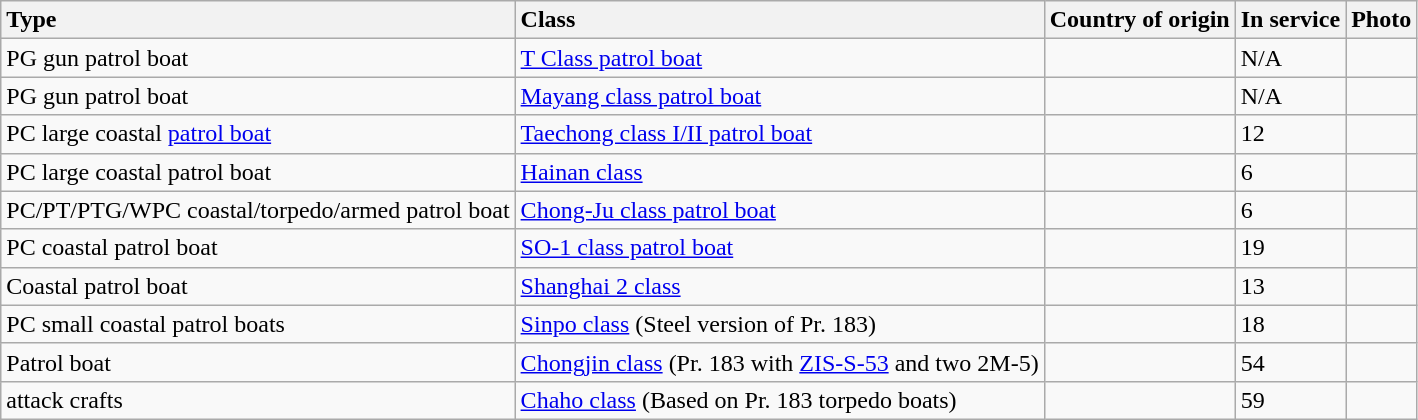<table class="wikitable">
<tr>
<th style="text-align: left;">Type</th>
<th style="text-align: left;">Class</th>
<th style="text-align: left;">Country of origin</th>
<th style="text-align: left;">In service</th>
<th>Photo</th>
</tr>
<tr>
<td>PG gun patrol boat</td>
<td><a href='#'>T Class patrol boat</a></td>
<td></td>
<td>N/A</td>
<td></td>
</tr>
<tr>
<td>PG gun patrol boat</td>
<td><a href='#'>Mayang class patrol boat</a></td>
<td></td>
<td>N/A</td>
<td></td>
</tr>
<tr>
<td>PC large coastal <a href='#'>patrol boat</a></td>
<td><a href='#'>Taechong class I/II patrol boat</a></td>
<td></td>
<td>12</td>
<td></td>
</tr>
<tr>
<td>PC large coastal patrol boat</td>
<td><a href='#'>Hainan class</a></td>
<td></td>
<td>6</td>
<td></td>
</tr>
<tr>
<td>PC/PT/PTG/WPC coastal/torpedo/armed patrol boat</td>
<td><a href='#'>Chong-Ju class patrol boat</a></td>
<td></td>
<td>6</td>
<td></td>
</tr>
<tr>
<td>PC coastal patrol boat</td>
<td><a href='#'>SO-1 class patrol boat</a></td>
<td></td>
<td>19</td>
<td></td>
</tr>
<tr>
<td>Coastal patrol boat</td>
<td><a href='#'>Shanghai 2 class</a></td>
<td></td>
<td>13</td>
<td></td>
</tr>
<tr>
<td>PC small coastal patrol boats</td>
<td><a href='#'>Sinpo class</a> (Steel version of Pr. 183)</td>
<td></td>
<td>18</td>
<td></td>
</tr>
<tr>
<td>Patrol boat</td>
<td><a href='#'>Chongjin class</a> (Pr. 183 with <a href='#'>ZIS-S-53</a> and two 2M-5)</td>
<td></td>
<td>54</td>
<td></td>
</tr>
<tr>
<td>attack crafts</td>
<td><a href='#'>Chaho class</a> (Based on Pr. 183 torpedo boats)</td>
<td></td>
<td>59</td>
<td></td>
</tr>
</table>
